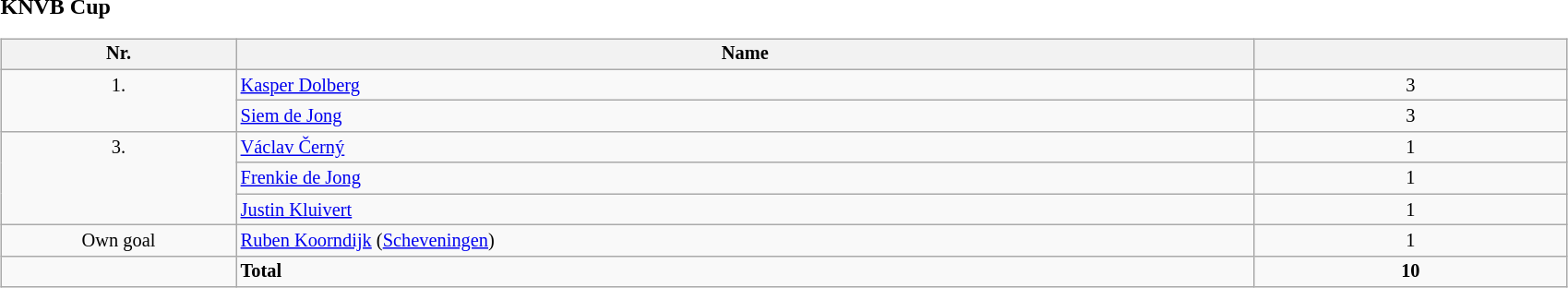<table width=100%>
<tr>
<td width=33% align=left valign=top><br><strong>KNVB Cup</strong><table class="wikitable" style="width:90%; font-size:85%;">
<tr valign=top>
<th width=15% align=center>Nr.</th>
<th width=65% align=center>Name</th>
<th width=20% align=center></th>
</tr>
<tr valign=top>
<td rowspan=2 align=center>1.</td>
<td> <a href='#'>Kasper Dolberg</a></td>
<td align=center>3</td>
</tr>
<tr valign=top>
<td> <a href='#'>Siem de Jong</a></td>
<td align=center>3</td>
</tr>
<tr valign=top>
<td rowspan=3 align=center>3.</td>
<td> <a href='#'>Václav Černý</a></td>
<td align=center>1</td>
</tr>
<tr valign=top>
<td> <a href='#'>Frenkie de Jong</a></td>
<td align=center>1</td>
</tr>
<tr valign=top>
<td> <a href='#'>Justin Kluivert</a></td>
<td align=center>1</td>
</tr>
<tr valign=top>
<td align=center>Own goal</td>
<td> <a href='#'>Ruben Koorndijk</a> (<a href='#'>Scheveningen</a>)</td>
<td align=center>1</td>
</tr>
<tr valign=top>
<td align=center></td>
<td><strong>Total</strong></td>
<td align=center><strong>10</strong></td>
</tr>
</table>
</td>
</tr>
</table>
